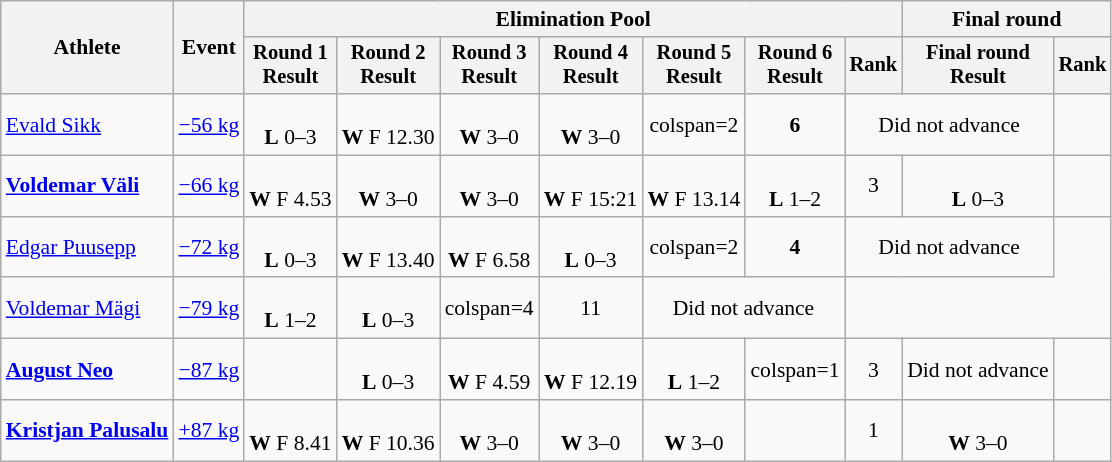<table class="wikitable" style="font-size:90%">
<tr>
<th rowspan="2">Athlete</th>
<th rowspan="2">Event</th>
<th colspan=7>Elimination Pool</th>
<th colspan=2>Final round</th>
</tr>
<tr style="font-size: 95%">
<th>Round 1<br>Result</th>
<th>Round 2<br>Result</th>
<th>Round 3<br>Result</th>
<th>Round 4<br>Result</th>
<th>Round 5<br>Result</th>
<th>Round 6<br>Result</th>
<th>Rank</th>
<th>Final round<br>Result</th>
<th>Rank</th>
</tr>
<tr align=center>
<td align=left><a href='#'>Evald Sikk</a></td>
<td align=left><a href='#'>−56 kg</a></td>
<td><br><strong>L</strong> 0–3</td>
<td><br><strong>W</strong> F 12.30</td>
<td><br><strong>W</strong> 3–0</td>
<td><br><strong>W</strong> 3–0</td>
<td>colspan=2 </td>
<td><strong>6</strong></td>
<td colspan=2>Did not advance</td>
</tr>
<tr align=center>
<td align=left><strong><a href='#'>Voldemar Väli</a></strong></td>
<td align=left><a href='#'>−66 kg</a></td>
<td><br><strong>W</strong> F 4.53</td>
<td><br><strong>W</strong> 3–0</td>
<td><br><strong>W</strong> 3–0</td>
<td><br><strong>W</strong> F 15:21</td>
<td><br><strong>W</strong> F 13.14</td>
<td><br><strong>L</strong> 1–2</td>
<td>3</td>
<td><br><strong>L</strong> 0–3</td>
<td></td>
</tr>
<tr align=center>
<td align=left><a href='#'>Edgar Puusepp</a></td>
<td align=left><a href='#'>−72 kg</a></td>
<td><br><strong>L</strong> 0–3</td>
<td><br><strong>W</strong> F 13.40</td>
<td><br><strong>W</strong> F 6.58</td>
<td><br><strong>L</strong> 0–3</td>
<td>colspan=2 </td>
<td><strong>4</strong></td>
<td colspan=2>Did not advance</td>
</tr>
<tr align=center>
<td align=left><a href='#'>Voldemar Mägi</a></td>
<td align=left><a href='#'>−79 kg</a></td>
<td><br><strong>L</strong> 1–2</td>
<td><br><strong>L</strong> 0–3</td>
<td>colspan=4 </td>
<td>11</td>
<td colspan=2>Did not advance</td>
</tr>
<tr align=center>
<td align=left><strong><a href='#'>August Neo</a></strong></td>
<td align=left><a href='#'>−87 kg</a></td>
<td></td>
<td><br><strong>L</strong> 0–3</td>
<td><br><strong>W</strong> F 4.59</td>
<td><br><strong>W</strong> F 12.19</td>
<td><br><strong>L</strong> 1–2</td>
<td>colspan=1 </td>
<td>3</td>
<td>Did not advance</td>
<td></td>
</tr>
<tr align=center>
<td align=left><strong><a href='#'>Kristjan Palusalu</a></strong></td>
<td align=left><a href='#'>+87 kg</a></td>
<td><br><strong>W</strong> F 8.41</td>
<td><br><strong>W</strong> F 10.36</td>
<td><br><strong>W</strong> 3–0</td>
<td><br><strong>W</strong> 3–0</td>
<td><br><strong>W</strong> 3–0</td>
<td></td>
<td>1</td>
<td><br><strong>W</strong> 3–0</td>
<td></td>
</tr>
</table>
